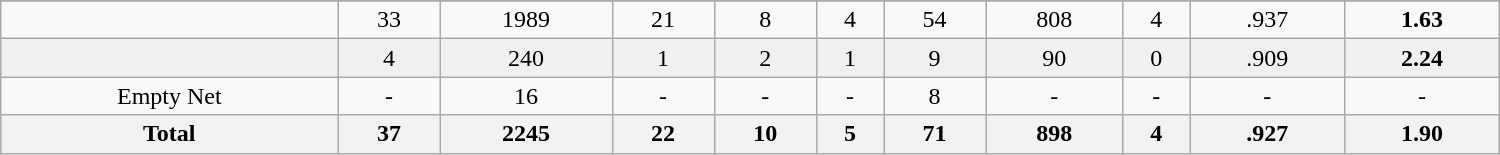<table class="wikitable sortable" width ="1000">
<tr align="center">
</tr>
<tr align="center">
<td></td>
<td>33</td>
<td>1989</td>
<td>21</td>
<td>8</td>
<td>4</td>
<td>54</td>
<td>808</td>
<td>4</td>
<td>.937</td>
<td><strong>1.63</strong></td>
</tr>
<tr align="center" bgcolor="#f0f0f0">
<td></td>
<td>4</td>
<td>240</td>
<td>1</td>
<td>2</td>
<td>1</td>
<td>9</td>
<td>90</td>
<td>0</td>
<td>.909</td>
<td><strong>2.24</strong></td>
</tr>
<tr align="center" bgcolor="">
<td>Empty Net</td>
<td>-</td>
<td>16</td>
<td>-</td>
<td>-</td>
<td>-</td>
<td>8</td>
<td>-</td>
<td>-</td>
<td>-</td>
<td>-</td>
</tr>
<tr>
<th>Total</th>
<th>37</th>
<th>2245</th>
<th>22</th>
<th>10</th>
<th>5</th>
<th>71</th>
<th>898</th>
<th>4</th>
<th>.927</th>
<th>1.90</th>
</tr>
</table>
